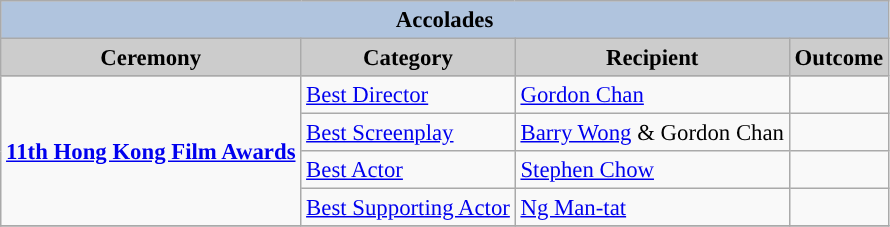<table class="wikitable" style="font-size:95%;" ;>
<tr style="background:#ccc; text-align:center;">
<th colspan="4" style="background: LightSteelBlue;">Accolades</th>
</tr>
<tr style="background:#ccc; text-align:center;">
<th style="background:#ccc">Ceremony</th>
<th style="background:#ccc">Category</th>
<th style="background:#ccc">Recipient</th>
<th style="background:#ccc">Outcome</th>
</tr>
<tr>
<td rowspan=4><strong><a href='#'>11th Hong Kong Film Awards</a></strong></td>
<td><a href='#'>Best Director</a></td>
<td><a href='#'>Gordon Chan</a></td>
<td></td>
</tr>
<tr>
<td><a href='#'>Best Screenplay</a></td>
<td><a href='#'>Barry Wong</a> & Gordon Chan</td>
<td></td>
</tr>
<tr>
<td><a href='#'>Best Actor</a></td>
<td><a href='#'>Stephen Chow</a></td>
<td></td>
</tr>
<tr>
<td><a href='#'>Best Supporting Actor</a></td>
<td><a href='#'>Ng Man-tat</a></td>
<td></td>
</tr>
<tr>
</tr>
</table>
